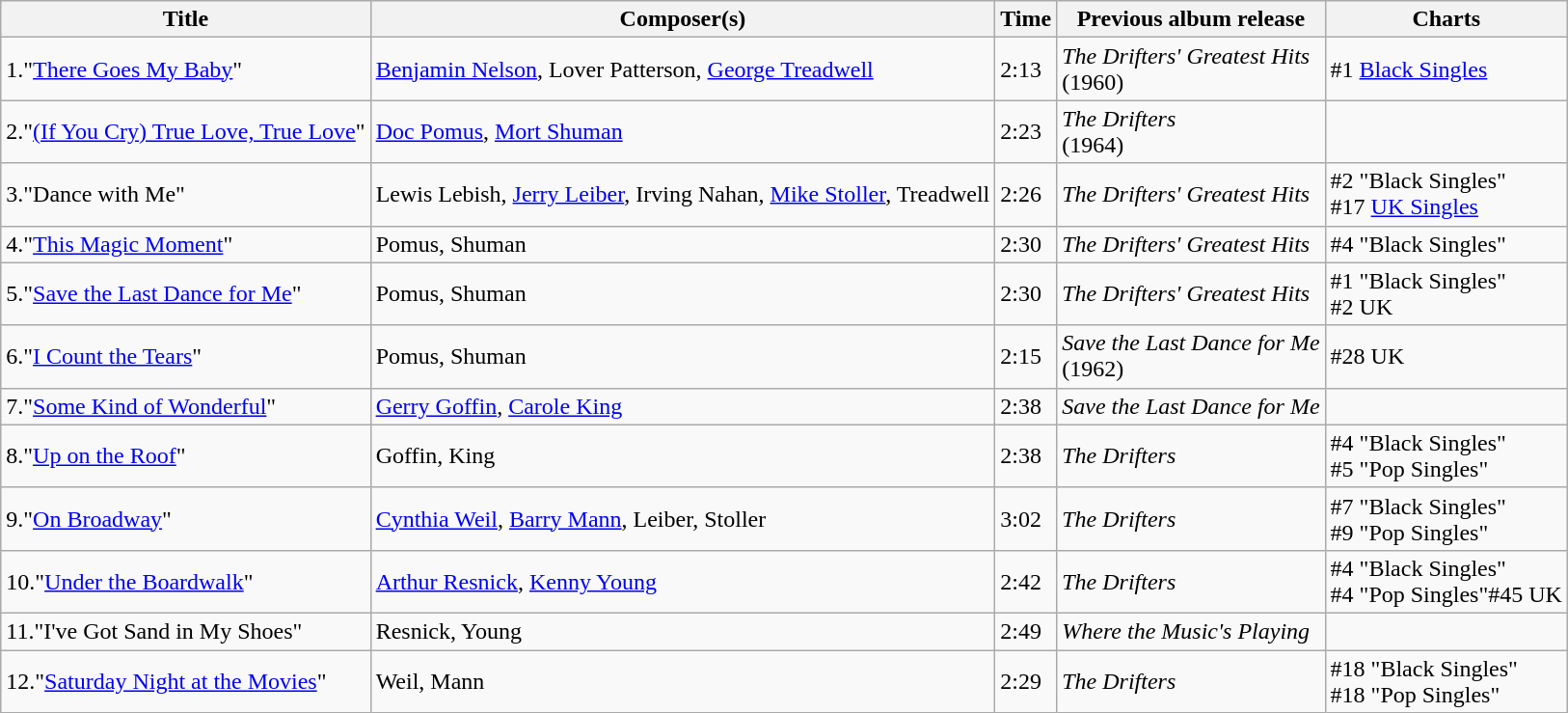<table class="wikitable">
<tr>
<th>Title</th>
<th>Composer(s)</th>
<th>Time</th>
<th>Previous album release</th>
<th>Charts</th>
</tr>
<tr>
<td>1."<a href='#'>There Goes My Baby</a>"</td>
<td><a href='#'>Benjamin Nelson</a>, Lover Patterson, <a href='#'>George Treadwell</a></td>
<td>2:13</td>
<td><em>The Drifters' Greatest Hits</em><br>(1960)</td>
<td>#1 <a href='#'>Black Singles</a><br></td>
</tr>
<tr>
<td>2."<a href='#'>(If You Cry) True Love, True Love</a>"</td>
<td><a href='#'>Doc Pomus</a>, <a href='#'>Mort Shuman</a></td>
<td>2:23</td>
<td><em>The Drifters</em><br>(1964)</td>
<td></td>
</tr>
<tr>
<td>3."Dance with Me"</td>
<td>Lewis Lebish, <a href='#'>Jerry Leiber</a>, Irving Nahan, <a href='#'>Mike Stoller</a>, Treadwell</td>
<td>2:26</td>
<td><em>The Drifters' Greatest Hits</em></td>
<td>#2 "Black Singles"<br>#17 <a href='#'>UK Singles</a></td>
</tr>
<tr>
<td>4."<a href='#'>This Magic Moment</a>"</td>
<td>Pomus, Shuman</td>
<td>2:30</td>
<td><em>The Drifters' Greatest Hits</em></td>
<td>#4 "Black Singles"<br></td>
</tr>
<tr>
<td>5."<a href='#'>Save the Last Dance for Me</a>"</td>
<td>Pomus, Shuman</td>
<td>2:30</td>
<td><em>The Drifters' Greatest Hits</em></td>
<td>#1 "Black Singles"<br>#2 UK</td>
</tr>
<tr>
<td>6."<a href='#'>I Count the Tears</a>"</td>
<td>Pomus, Shuman</td>
<td>2:15</td>
<td><em>Save the Last Dance for Me</em><br>(1962)</td>
<td>#28 UK</td>
</tr>
<tr>
<td>7."<a href='#'>Some Kind of Wonderful</a>"</td>
<td><a href='#'>Gerry Goffin</a>, <a href='#'>Carole King</a></td>
<td>2:38</td>
<td><em>Save the Last Dance for Me</em></td>
<td></td>
</tr>
<tr>
<td>8."<a href='#'>Up on the Roof</a>"</td>
<td>Goffin, King</td>
<td>2:38</td>
<td><em>The Drifters</em></td>
<td>#4 "Black Singles"<br>#5 "Pop Singles"</td>
</tr>
<tr>
<td>9."<a href='#'>On Broadway</a>"</td>
<td><a href='#'>Cynthia Weil</a>, <a href='#'>Barry Mann</a>, Leiber, Stoller</td>
<td>3:02</td>
<td><em>The Drifters</em></td>
<td>#7 "Black Singles"<br>#9 "Pop Singles"</td>
</tr>
<tr>
<td>10."<a href='#'>Under the Boardwalk</a>"</td>
<td><a href='#'>Arthur Resnick</a>, <a href='#'>Kenny Young</a></td>
<td>2:42</td>
<td><em>The Drifters</em></td>
<td>#4 "Black Singles"<br>#4 "Pop Singles"#45 UK</td>
</tr>
<tr>
<td>11."I've Got Sand in My Shoes"</td>
<td>Resnick, Young</td>
<td>2:49</td>
<td><em>Where the Music's Playing</em></td>
<td></td>
</tr>
<tr>
<td>12."<a href='#'>Saturday Night at the Movies</a>"</td>
<td>Weil, Mann</td>
<td>2:29</td>
<td><em>The Drifters</em></td>
<td>#18 "Black Singles"<br>#18 "Pop Singles"</td>
</tr>
</table>
